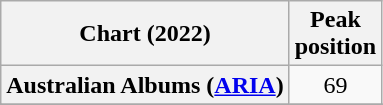<table class="wikitable sortable plainrowheaders" style="text-align:center">
<tr>
<th scope="col">Chart (2022)</th>
<th scope="col">Peak<br>position</th>
</tr>
<tr>
<th scope="row">Australian Albums (<a href='#'>ARIA</a>)</th>
<td>69</td>
</tr>
<tr>
</tr>
<tr>
</tr>
<tr>
</tr>
<tr>
</tr>
<tr>
</tr>
<tr>
</tr>
<tr>
</tr>
<tr>
</tr>
<tr>
</tr>
<tr>
</tr>
<tr>
</tr>
<tr>
</tr>
</table>
